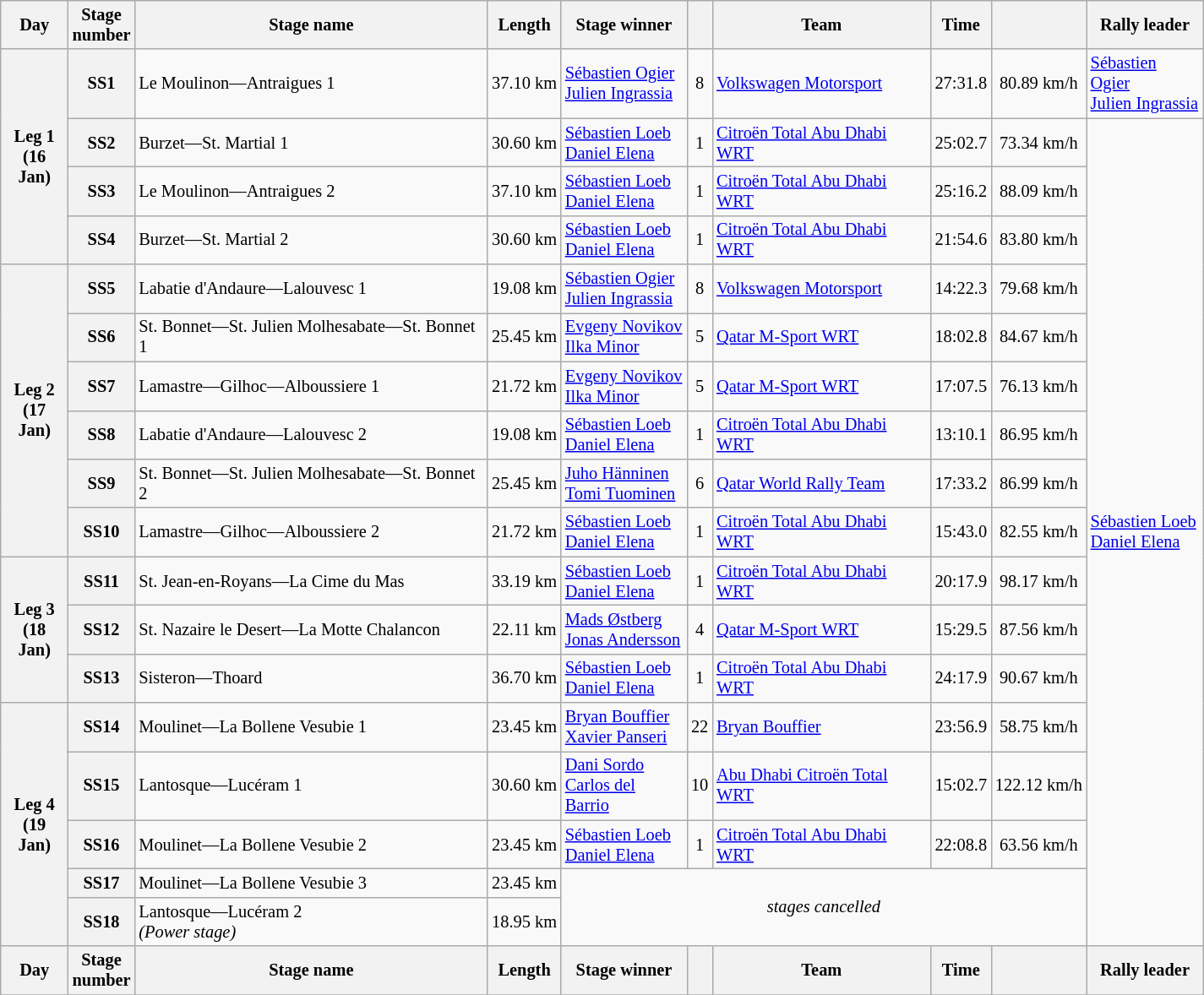<table class="wikitable" width=90% style="text-align: center; font-size: 85%; max-width: 950px;">
<tr>
<th>Day</th>
<th>Stage<br>number</th>
<th>Stage name</th>
<th>Length</th>
<th>Stage winner</th>
<th><br></th>
<th>Team</th>
<th>Time</th>
<th></th>
<th>Rally leader</th>
</tr>
<tr>
<th rowspan="4">Leg 1<br>(16 Jan)</th>
<th>SS1</th>
<td align="left">Le Moulinon—Antraigues 1</td>
<td>37.10 km</td>
<td align="left"> <a href='#'>Sébastien Ogier</a><br> <a href='#'>Julien Ingrassia</a></td>
<td>8</td>
<td align="left"> <a href='#'>Volkswagen Motorsport</a></td>
<td>27:31.8</td>
<td>80.89 km/h</td>
<td align="left"> <a href='#'>Sébastien Ogier</a><br> <a href='#'>Julien Ingrassia</a></td>
</tr>
<tr>
<th>SS2</th>
<td align="left">Burzet—St. Martial 1</td>
<td>30.60 km</td>
<td align="left"> <a href='#'>Sébastien Loeb</a><br> <a href='#'>Daniel Elena</a></td>
<td>1</td>
<td align="left"> <a href='#'>Citroën Total Abu Dhabi WRT</a></td>
<td>25:02.7</td>
<td>73.34 km/h</td>
<td rowspan=17 align="left"> <a href='#'>Sébastien Loeb</a><br> <a href='#'>Daniel Elena</a></td>
</tr>
<tr>
<th>SS3</th>
<td align="left">Le Moulinon—Antraigues 2</td>
<td>37.10 km</td>
<td align="left"> <a href='#'>Sébastien Loeb</a><br> <a href='#'>Daniel Elena</a></td>
<td>1</td>
<td align="left"> <a href='#'>Citroën Total Abu Dhabi WRT</a></td>
<td>25:16.2</td>
<td>88.09 km/h</td>
</tr>
<tr>
<th>SS4</th>
<td align="left">Burzet—St. Martial 2</td>
<td>30.60 km</td>
<td align="left"> <a href='#'>Sébastien Loeb</a><br> <a href='#'>Daniel Elena</a></td>
<td>1</td>
<td align="left"> <a href='#'>Citroën Total Abu Dhabi WRT</a></td>
<td>21:54.6</td>
<td>83.80 km/h</td>
</tr>
<tr>
<th rowspan="6">Leg 2<br>(17 Jan)</th>
<th>SS5</th>
<td align="left">Labatie d'Andaure—Lalouvesc 1</td>
<td>19.08 km</td>
<td align="left"> <a href='#'>Sébastien Ogier</a><br> <a href='#'>Julien Ingrassia</a></td>
<td>8</td>
<td align="left"> <a href='#'>Volkswagen Motorsport</a></td>
<td>14:22.3</td>
<td>79.68 km/h</td>
</tr>
<tr>
<th>SS6</th>
<td align="left">St. Bonnet—St. Julien Molhesabate—St. Bonnet 1</td>
<td>25.45 km</td>
<td align="left"> <a href='#'>Evgeny Novikov</a><br> <a href='#'>Ilka Minor</a></td>
<td>5</td>
<td align="left"> <a href='#'>Qatar M-Sport WRT</a></td>
<td>18:02.8</td>
<td>84.67 km/h</td>
</tr>
<tr>
<th>SS7</th>
<td align="left">Lamastre—Gilhoc—Alboussiere 1</td>
<td>21.72 km</td>
<td align="left"> <a href='#'>Evgeny Novikov</a><br> <a href='#'>Ilka Minor</a></td>
<td>5</td>
<td align="left"> <a href='#'>Qatar M-Sport WRT</a></td>
<td>17:07.5</td>
<td>76.13 km/h</td>
</tr>
<tr>
<th>SS8</th>
<td align="left">Labatie d'Andaure—Lalouvesc 2</td>
<td>19.08 km</td>
<td align="left"> <a href='#'>Sébastien Loeb</a><br> <a href='#'>Daniel Elena</a></td>
<td>1</td>
<td align="left"> <a href='#'>Citroën Total Abu Dhabi WRT</a></td>
<td>13:10.1</td>
<td>86.95 km/h</td>
</tr>
<tr>
<th>SS9</th>
<td align="left">St. Bonnet—St. Julien Molhesabate—St. Bonnet 2</td>
<td>25.45 km</td>
<td align="left"> <a href='#'>Juho Hänninen</a><br> <a href='#'>Tomi Tuominen</a></td>
<td>6</td>
<td align="left"> <a href='#'>Qatar World Rally Team</a></td>
<td>17:33.2</td>
<td>86.99 km/h</td>
</tr>
<tr>
<th>SS10</th>
<td align="left">Lamastre—Gilhoc—Alboussiere 2</td>
<td>21.72 km</td>
<td align="left"> <a href='#'>Sébastien Loeb</a><br> <a href='#'>Daniel Elena</a></td>
<td>1</td>
<td align="left"> <a href='#'>Citroën Total Abu Dhabi WRT</a></td>
<td>15:43.0</td>
<td>82.55 km/h</td>
</tr>
<tr>
<th rowspan="3">Leg 3<br>(18 Jan)</th>
<th>SS11</th>
<td align="left">St. Jean-en-Royans—La Cime du Mas</td>
<td>33.19 km</td>
<td align="left"> <a href='#'>Sébastien Loeb</a><br> <a href='#'>Daniel Elena</a></td>
<td>1</td>
<td align="left"> <a href='#'>Citroën Total Abu Dhabi WRT</a></td>
<td>20:17.9</td>
<td>98.17 km/h</td>
</tr>
<tr>
<th>SS12</th>
<td align="left">St. Nazaire le Desert—La Motte Chalancon</td>
<td>22.11 km</td>
<td align="left"> <a href='#'>Mads Østberg</a><br> <a href='#'>Jonas Andersson</a></td>
<td>4</td>
<td align="left"> <a href='#'>Qatar M-Sport WRT</a></td>
<td>15:29.5</td>
<td>87.56 km/h</td>
</tr>
<tr>
<th>SS13</th>
<td align="left">Sisteron—Thoard</td>
<td>36.70 km</td>
<td align="left"> <a href='#'>Sébastien Loeb</a><br> <a href='#'>Daniel Elena</a></td>
<td>1</td>
<td align="left"> <a href='#'>Citroën Total Abu Dhabi WRT</a></td>
<td>24:17.9</td>
<td>90.67 km/h</td>
</tr>
<tr>
<th rowspan="5">Leg 4<br>(19 Jan)</th>
<th>SS14</th>
<td align="left">Moulinet—La Bollene Vesubie 1</td>
<td>23.45 km</td>
<td align="left"> <a href='#'>Bryan Bouffier</a><br> <a href='#'>Xavier Panseri</a></td>
<td>22</td>
<td align="left"> <a href='#'>Bryan Bouffier</a></td>
<td>23:56.9</td>
<td>58.75 km/h</td>
</tr>
<tr>
<th>SS15</th>
<td align="left">Lantosque—Lucéram 1</td>
<td>30.60 km</td>
<td align="left"> <a href='#'>Dani Sordo</a><br> <a href='#'>Carlos del Barrio</a></td>
<td>10</td>
<td align="left"> <a href='#'>Abu Dhabi Citroën Total WRT</a></td>
<td>15:02.7</td>
<td>122.12 km/h</td>
</tr>
<tr>
<th>SS16</th>
<td align="left">Moulinet—La Bollene Vesubie 2</td>
<td>23.45 km</td>
<td align="left"> <a href='#'>Sébastien Loeb</a><br> <a href='#'>Daniel Elena</a></td>
<td>1</td>
<td align="left"> <a href='#'>Citroën Total Abu Dhabi WRT</a></td>
<td>22:08.8</td>
<td>63.56 km/h</td>
</tr>
<tr>
<th>SS17</th>
<td align="left">Moulinet—La Bollene Vesubie 3</td>
<td>23.45 km</td>
<td colspan="5" rowspan="2" align="center"><em>stages cancelled</em></td>
</tr>
<tr>
<th>SS18</th>
<td align="left">Lantosque—Lucéram 2<br><em>(Power stage)</em></td>
<td>18.95 km</td>
</tr>
<tr>
<th>Day</th>
<th>Stage<br>number</th>
<th>Stage name</th>
<th>Length</th>
<th>Stage winner</th>
<th><br></th>
<th>Team</th>
<th>Time</th>
<th></th>
<th>Rally leader</th>
</tr>
<tr>
</tr>
</table>
